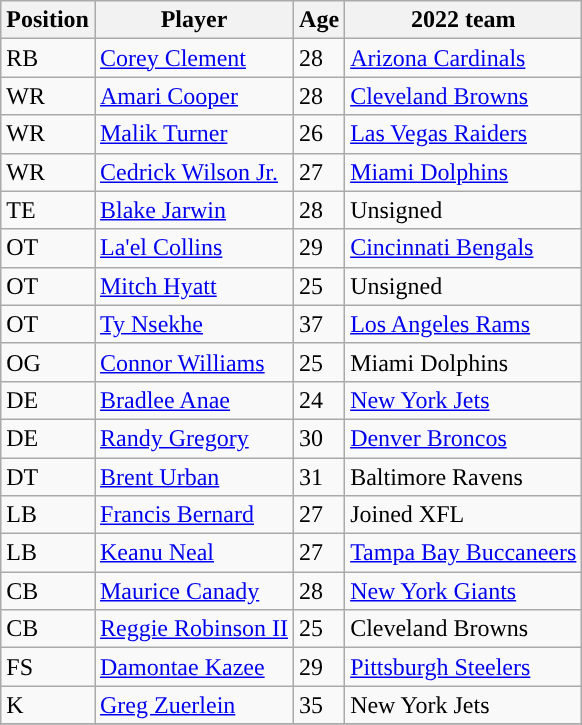<table class="wikitable">
<tr>
<th>Position</th>
<th>Player</th>
<th>Age</th>
<th>2022 team</th>
</tr>
<tr>
<td>RB</td>
<td><a href='#'>Corey Clement</a></td>
<td>28</td>
<td><a href='#'>Arizona Cardinals</a></td>
</tr>
<tr>
<td>WR</td>
<td><a href='#'>Amari Cooper</a></td>
<td>28</td>
<td><a href='#'>Cleveland Browns</a></td>
</tr>
<tr>
<td>WR</td>
<td><a href='#'>Malik Turner</a></td>
<td>26</td>
<td><a href='#'>Las Vegas Raiders</a></td>
</tr>
<tr>
<td>WR</td>
<td><a href='#'>Cedrick Wilson Jr.</a></td>
<td>27</td>
<td><a href='#'>Miami Dolphins</a></td>
</tr>
<tr>
<td>TE</td>
<td><a href='#'>Blake Jarwin</a></td>
<td>28</td>
<td>Unsigned</td>
</tr>
<tr>
<td>OT</td>
<td><a href='#'>La'el Collins</a></td>
<td>29</td>
<td><a href='#'>Cincinnati Bengals</a></td>
</tr>
<tr>
<td>OT</td>
<td><a href='#'>Mitch Hyatt</a></td>
<td>25</td>
<td>Unsigned</td>
</tr>
<tr>
<td>OT</td>
<td><a href='#'>Ty Nsekhe</a></td>
<td>37</td>
<td><a href='#'>Los Angeles Rams</a></td>
</tr>
<tr>
<td>OG</td>
<td><a href='#'>Connor Williams</a></td>
<td>25</td>
<td>Miami Dolphins</td>
</tr>
<tr>
<td>DE</td>
<td><a href='#'>Bradlee Anae</a></td>
<td>24</td>
<td><a href='#'>New York Jets</a></td>
</tr>
<tr>
<td>DE</td>
<td><a href='#'>Randy Gregory</a></td>
<td>30</td>
<td><a href='#'>Denver Broncos</a></td>
</tr>
<tr>
<td>DT</td>
<td><a href='#'>Brent Urban</a></td>
<td>31</td>
<td>Baltimore Ravens</td>
</tr>
<tr>
<td>LB</td>
<td><a href='#'>Francis Bernard</a></td>
<td>27</td>
<td>Joined XFL</td>
</tr>
<tr>
<td>LB</td>
<td><a href='#'>Keanu Neal</a></td>
<td>27</td>
<td><a href='#'>Tampa Bay Buccaneers</a></td>
</tr>
<tr>
<td>CB</td>
<td><a href='#'>Maurice Canady</a></td>
<td>28</td>
<td><a href='#'>New York Giants</a></td>
</tr>
<tr>
<td>CB</td>
<td><a href='#'>Reggie Robinson II</a></td>
<td>25</td>
<td>Cleveland Browns</td>
</tr>
<tr>
<td>FS</td>
<td><a href='#'>Damontae Kazee</a></td>
<td>29</td>
<td><a href='#'>Pittsburgh Steelers</a></td>
</tr>
<tr>
<td>K</td>
<td><a href='#'>Greg Zuerlein</a></td>
<td>35</td>
<td>New York Jets</td>
</tr>
<tr>
</tr>
</table>
